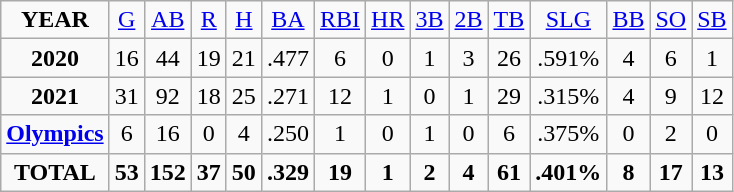<table class="wikitable">
<tr align=center>
<td><strong>YEAR</strong></td>
<td><a href='#'>G</a></td>
<td><a href='#'>AB</a></td>
<td><a href='#'>R</a></td>
<td><a href='#'>H</a></td>
<td><a href='#'>BA</a></td>
<td><a href='#'>RBI</a></td>
<td><a href='#'>HR</a></td>
<td><a href='#'>3B</a></td>
<td><a href='#'>2B</a></td>
<td><a href='#'>TB</a></td>
<td><a href='#'>SLG</a></td>
<td><a href='#'>BB</a></td>
<td><a href='#'>SO</a></td>
<td><a href='#'>SB</a></td>
</tr>
<tr align=center>
<td><strong>2020</strong></td>
<td>16</td>
<td>44</td>
<td>19</td>
<td>21</td>
<td>.477</td>
<td>6</td>
<td>0</td>
<td>1</td>
<td>3</td>
<td>26</td>
<td>.591%</td>
<td>4</td>
<td>6</td>
<td>1</td>
</tr>
<tr align=center>
<td><strong>2021</strong></td>
<td>31</td>
<td>92</td>
<td>18</td>
<td>25</td>
<td>.271</td>
<td>12</td>
<td>1</td>
<td>0</td>
<td>1</td>
<td>29</td>
<td>.315%</td>
<td>4</td>
<td>9</td>
<td>12</td>
</tr>
<tr align=center>
<td><strong><a href='#'>Olympics</a></strong></td>
<td>6</td>
<td>16</td>
<td>0</td>
<td>4</td>
<td>.250</td>
<td>1</td>
<td>0</td>
<td>1</td>
<td>0</td>
<td>6</td>
<td>.375%</td>
<td>0</td>
<td>2</td>
<td>0</td>
</tr>
<tr align=center>
<td><strong>TOTAL</strong></td>
<td><strong>53</strong></td>
<td><strong>152</strong></td>
<td><strong>37</strong></td>
<td><strong>50</strong></td>
<td><strong>.329</strong></td>
<td><strong>19</strong></td>
<td><strong>1</strong></td>
<td><strong>2</strong></td>
<td><strong>4</strong></td>
<td><strong>61</strong></td>
<td><strong>.401%</strong></td>
<td><strong>8</strong></td>
<td><strong>17</strong></td>
<td><strong>13</strong></td>
</tr>
</table>
